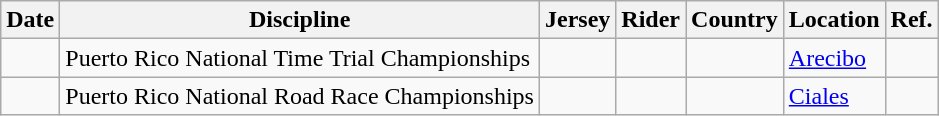<table class="wikitable sortable">
<tr>
<th>Date</th>
<th>Discipline</th>
<th>Jersey</th>
<th>Rider</th>
<th>Country</th>
<th>Location</th>
<th class="unsortable">Ref.</th>
</tr>
<tr>
<td></td>
<td>Puerto Rico National Time Trial Championships</td>
<td align="center"></td>
<td></td>
<td></td>
<td><a href='#'>Arecibo</a></td>
<td align="center"></td>
</tr>
<tr>
<td></td>
<td>Puerto Rico National Road Race Championships</td>
<td align="center"></td>
<td></td>
<td></td>
<td><a href='#'>Ciales</a></td>
<td align="center"></td>
</tr>
</table>
